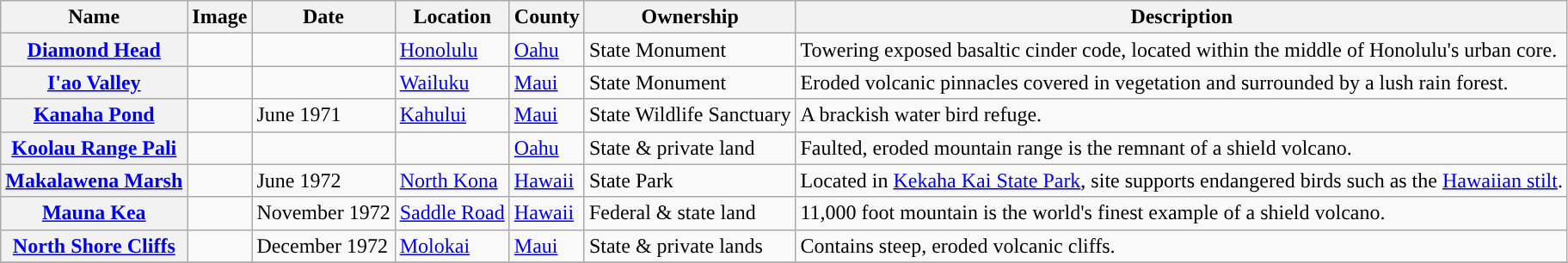<table class="wikitable sortable" align="center">
<tr>
<th style="background-color:">Name</th>
<th style="background-color:">Image</th>
<th style="background-color:">Date</th>
<th style="background-color:">Location</th>
<th style="background-color:">County</th>
<th style="background-color:">Ownership</th>
<th style="background-color:">Description</th>
</tr>
<tr>
<th><a href='#'>Diamond Head</a></th>
<td></td>
<td></td>
<td><a href='#'>Honolulu</a></td>
<td><a href='#'>Oahu</a></td>
<td>State Monument</td>
<td>Towering exposed basaltic cinder code, located within the middle of Honolulu's urban core.</td>
</tr>
<tr>
<th><a href='#'>I'ao Valley</a></th>
<td></td>
<td></td>
<td><a href='#'>Wailuku</a></td>
<td><a href='#'>Maui</a></td>
<td>State Monument</td>
<td>Eroded volcanic pinnacles covered in vegetation and surrounded by a lush rain forest.</td>
</tr>
<tr>
<th><a href='#'>Kanaha Pond</a></th>
<td></td>
<td>June 1971</td>
<td><a href='#'>Kahului</a></td>
<td><a href='#'>Maui</a></td>
<td>State Wildlife Sanctuary</td>
<td>A brackish water bird refuge.</td>
</tr>
<tr>
<th><a href='#'>Koolau Range Pali</a></th>
<td></td>
<td></td>
<td></td>
<td><a href='#'>Oahu</a></td>
<td>State & private land</td>
<td>Faulted, eroded mountain range is the remnant of a shield volcano.</td>
</tr>
<tr>
<th><a href='#'>Makalawena Marsh</a></th>
<td></td>
<td>June 1972</td>
<td><a href='#'>North Kona</a></td>
<td><a href='#'>Hawaii</a></td>
<td>State Park</td>
<td>Located in <a href='#'>Kekaha Kai State Park</a>, site supports endangered birds such as the <a href='#'>Hawaiian stilt</a>.</td>
</tr>
<tr>
<th><a href='#'>Mauna Kea</a></th>
<td></td>
<td>November 1972</td>
<td><a href='#'>Saddle Road</a></td>
<td><a href='#'>Hawaii</a></td>
<td>Federal & state land</td>
<td>11,000 foot mountain is the world's finest example of a shield volcano.</td>
</tr>
<tr>
<th><a href='#'>North Shore Cliffs</a></th>
<td></td>
<td>December 1972</td>
<td><a href='#'>Molokai</a></td>
<td><a href='#'>Maui</a></td>
<td>State & private lands</td>
<td>Contains steep, eroded volcanic cliffs.</td>
</tr>
<tr>
</tr>
</table>
